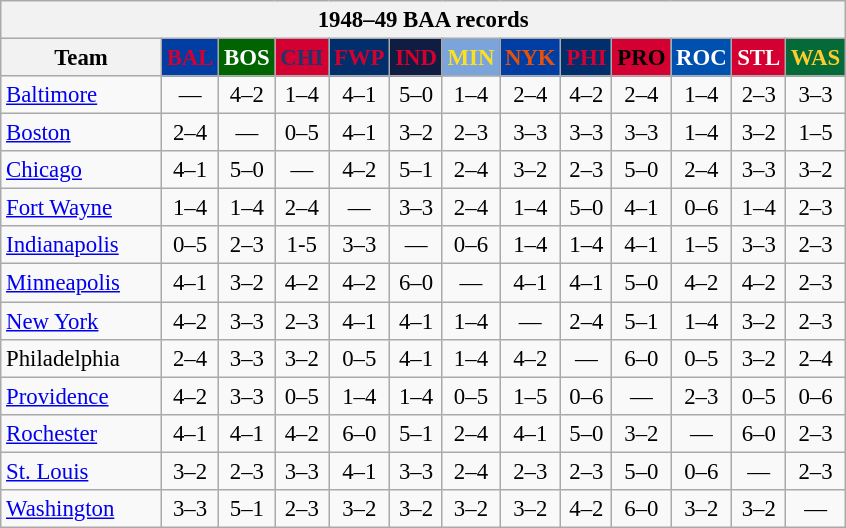<table class="wikitable" style="font-size:95%; text-align:center;">
<tr>
<th colspan=14>1948–49 BAA records</th>
</tr>
<tr>
<th width=100>Team</th>
<th style="background:#003EA4;color:#D30032;width=35">BAL</th>
<th style="background:#006400;color:#FFFFFF;width=35">BOS</th>
<th style="background:#D50032;color:#22356A;width=35">CHI</th>
<th style="background:#012F6B;color:#D40032;width=35">FWP</th>
<th style="background:#0F1D42;color:#D40030;width=35">IND</th>
<th style="background:#7BA4DB;color:#FBE122;width=35">MIN</th>
<th style="background:#003EA4;color:#E85109;width=35">NYK</th>
<th style="background:#012F6B;color:#D50033;width=35">PHI</th>
<th style="background:#D40032;color:#000000;width=35">PRO</th>
<th style="background:#0050B0;color:#FFFFFF;width=35">ROC</th>
<th style="background:#D40032;color:#FFFFFF;width=35">STL</th>
<th style="background:#046B38;color:#FECD2A;width=35">WAS</th>
</tr>
<tr>
<td style="text-align:left;"><a href='#'>Baltimore</a></td>
<td>—</td>
<td>4–2</td>
<td>1–4</td>
<td>4–1</td>
<td>5–0</td>
<td>1–4</td>
<td>2–4</td>
<td>4–2</td>
<td>2–4</td>
<td>1–4</td>
<td>2–3</td>
<td>3–3</td>
</tr>
<tr>
<td style="text-align:left;"><a href='#'>Boston</a></td>
<td>2–4</td>
<td>—</td>
<td>0–5</td>
<td>4–1</td>
<td>3–2</td>
<td>2–3</td>
<td>3–3</td>
<td>3–3</td>
<td>3–3</td>
<td>1–4</td>
<td>3–2</td>
<td>1–5</td>
</tr>
<tr>
<td style="text-align:left;"><a href='#'>Chicago</a></td>
<td>4–1</td>
<td>5–0</td>
<td>—</td>
<td>4–2</td>
<td>5–1</td>
<td>2–4</td>
<td>3–2</td>
<td>2–3</td>
<td>5–0</td>
<td>2–4</td>
<td>3–3</td>
<td>3–2</td>
</tr>
<tr>
<td style="text-align:left;"><a href='#'>Fort Wayne</a></td>
<td>1–4</td>
<td>1–4</td>
<td>2–4</td>
<td>—</td>
<td>3–3</td>
<td>2–4</td>
<td>1–4</td>
<td>5–0</td>
<td>4–1</td>
<td>0–6</td>
<td>1–4</td>
<td>2–3</td>
</tr>
<tr>
<td style="text-align:left;"><a href='#'>Indianapolis</a></td>
<td>0–5</td>
<td>2–3</td>
<td>1-5</td>
<td>3–3</td>
<td>—</td>
<td>0–6</td>
<td>1–4</td>
<td>1–4</td>
<td>4–1</td>
<td>1–5</td>
<td>3–3</td>
<td>2–3</td>
</tr>
<tr>
<td style="text-align:left;"><a href='#'>Minneapolis</a></td>
<td>4–1</td>
<td>3–2</td>
<td>4–2</td>
<td>4–2</td>
<td>6–0</td>
<td>—</td>
<td>4–1</td>
<td>4–1</td>
<td>5–0</td>
<td>4–2</td>
<td>4–2</td>
<td>2–3</td>
</tr>
<tr>
<td style="text-align:left;"><a href='#'>New York</a></td>
<td>4–2</td>
<td>3–3</td>
<td>2–3</td>
<td>4–1</td>
<td>4–1</td>
<td>1–4</td>
<td>—</td>
<td>2–4</td>
<td>5–1</td>
<td>1–4</td>
<td>3–2</td>
<td>2–3</td>
</tr>
<tr>
<td style="text-align:left;">Philadelphia</td>
<td>2–4</td>
<td>3–3</td>
<td>3–2</td>
<td>0–5</td>
<td>4–1</td>
<td>1–4</td>
<td>4–2</td>
<td>—</td>
<td>6–0</td>
<td>0–5</td>
<td>3–2</td>
<td>2–4</td>
</tr>
<tr>
<td style="text-align:left;"><a href='#'>Providence</a></td>
<td>4–2</td>
<td>3–3</td>
<td>0–5</td>
<td>1–4</td>
<td>1–4</td>
<td>0–5</td>
<td>1–5</td>
<td>0–6</td>
<td>—</td>
<td>2–3</td>
<td>0–5</td>
<td>0–6</td>
</tr>
<tr>
<td style="text-align:left;"><a href='#'>Rochester</a></td>
<td>4–1</td>
<td>4–1</td>
<td>4–2</td>
<td>6–0</td>
<td>5–1</td>
<td>2–4</td>
<td>4–1</td>
<td>5–0</td>
<td>3–2</td>
<td>—</td>
<td>6–0</td>
<td>2–3</td>
</tr>
<tr>
<td style="text-align:left;"><a href='#'>St. Louis</a></td>
<td>3–2</td>
<td>2–3</td>
<td>3–3</td>
<td>4–1</td>
<td>3–3</td>
<td>2–4</td>
<td>2–3</td>
<td>2–3</td>
<td>5–0</td>
<td>0–6</td>
<td>—</td>
<td>2–3</td>
</tr>
<tr>
<td style="text-align:left;"><a href='#'>Washington</a></td>
<td>3–3</td>
<td>5–1</td>
<td>2–3</td>
<td>3–2</td>
<td>3–2</td>
<td>3–2</td>
<td>3–2</td>
<td>4–2</td>
<td>6–0</td>
<td>3–2</td>
<td>3–2</td>
<td>—</td>
</tr>
</table>
